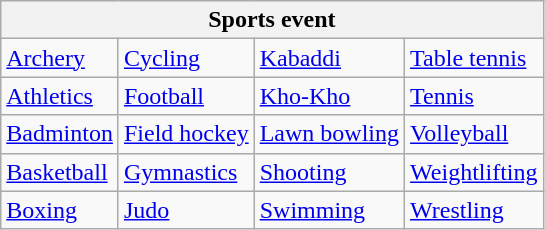<table class="wikitable">
<tr>
<th colspan="4"><strong>Sports event</strong></th>
</tr>
<tr>
<td><a href='#'>Archery</a></td>
<td><a href='#'>Cycling</a></td>
<td><a href='#'>Kabaddi</a></td>
<td><a href='#'>Table tennis</a></td>
</tr>
<tr>
<td><a href='#'>Athletics</a></td>
<td><a href='#'>Football</a></td>
<td><a href='#'>Kho-Kho</a></td>
<td><a href='#'>Tennis</a></td>
</tr>
<tr>
<td><a href='#'>Badminton</a></td>
<td><a href='#'>Field hockey</a></td>
<td><a href='#'>Lawn bowling</a></td>
<td><a href='#'>Volleyball</a></td>
</tr>
<tr>
<td><a href='#'>Basketball</a></td>
<td><a href='#'>Gymnastics</a></td>
<td><a href='#'>Shooting</a></td>
<td><a href='#'>Weightlifting</a></td>
</tr>
<tr>
<td><a href='#'>Boxing</a></td>
<td><a href='#'>Judo</a></td>
<td><a href='#'>Swimming</a></td>
<td><a href='#'>Wrestling</a></td>
</tr>
</table>
